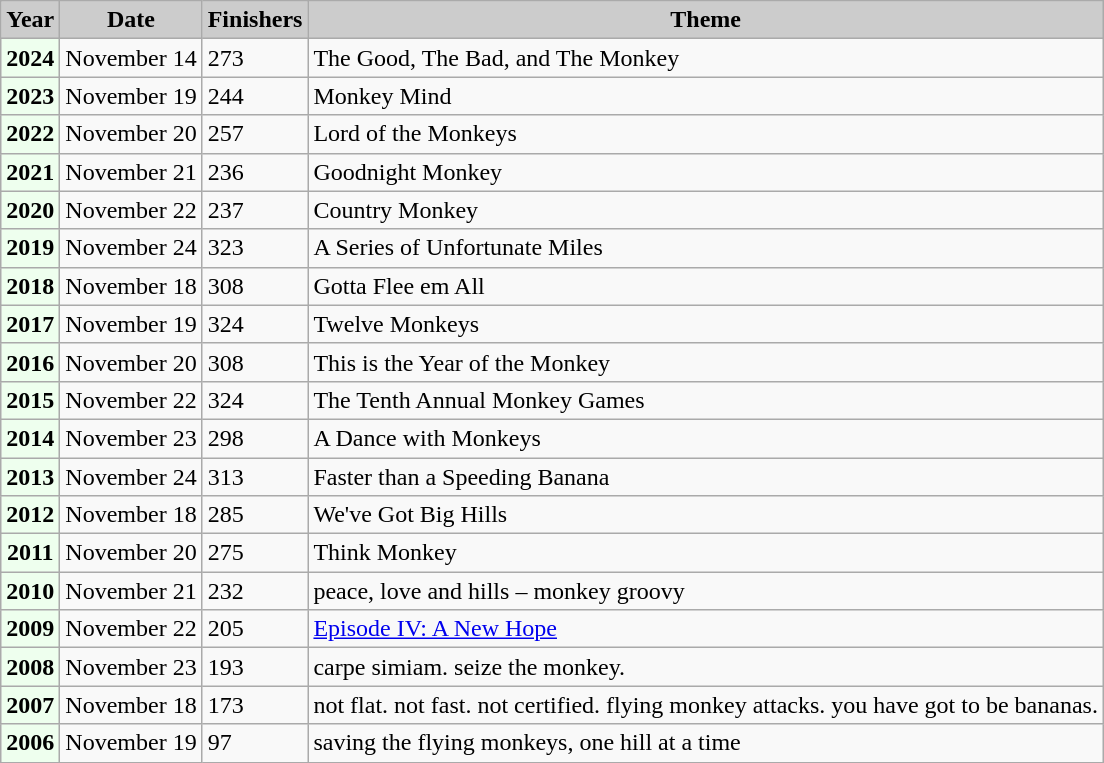<table class="wikitable">
<tr>
<th style="background:#ccc;">Year</th>
<th style="background:#ccc;">Date</th>
<th style="background:#ccc;">Finishers</th>
<th style="background:#ccc;">Theme</th>
</tr>
<tr>
<th style="background:#efe;">2024</th>
<td>November 14</td>
<td>273</td>
<td>The Good, The Bad, and The Monkey</td>
</tr>
<tr>
<th style="background:#efe;">2023</th>
<td>November 19</td>
<td>244</td>
<td>Monkey Mind</td>
</tr>
<tr>
<th style="background:#efe;">2022</th>
<td>November 20</td>
<td>257</td>
<td>Lord of the Monkeys</td>
</tr>
<tr>
<th style="background:#efe;">2021</th>
<td>November 21</td>
<td>236</td>
<td>Goodnight Monkey</td>
</tr>
<tr>
<th style="background:#efe;">2020</th>
<td>November 22</td>
<td>237</td>
<td>Country Monkey</td>
</tr>
<tr>
<th style="background:#efe;">2019</th>
<td>November 24</td>
<td>323</td>
<td>A Series of Unfortunate Miles</td>
</tr>
<tr>
<th style="background:#efe;">2018</th>
<td>November 18</td>
<td>308</td>
<td>Gotta Flee em All</td>
</tr>
<tr>
<th style="background:#efe;">2017</th>
<td>November 19</td>
<td>324</td>
<td>Twelve Monkeys</td>
</tr>
<tr>
<th style="background:#efe;">2016</th>
<td>November 20</td>
<td>308</td>
<td>This is the Year of the Monkey</td>
</tr>
<tr>
<th style="background:#efe;">2015</th>
<td>November 22</td>
<td>324</td>
<td>The Tenth Annual Monkey Games</td>
</tr>
<tr>
<th style="background:#efe;">2014</th>
<td>November 23</td>
<td>298</td>
<td>A Dance with Monkeys</td>
</tr>
<tr>
<th style="background:#efe;">2013</th>
<td>November 24</td>
<td>313</td>
<td>Faster than a Speeding Banana</td>
</tr>
<tr>
<th style="background:#efe;">2012</th>
<td>November 18</td>
<td>285</td>
<td>We've Got Big Hills</td>
</tr>
<tr>
<th style="background:#efe;">2011</th>
<td>November 20</td>
<td>275</td>
<td>Think Monkey</td>
</tr>
<tr>
<th style="background:#efe;">2010</th>
<td>November 21</td>
<td>232</td>
<td>peace, love and hills – monkey groovy</td>
</tr>
<tr>
<th style="background:#efe;">2009</th>
<td>November 22</td>
<td>205</td>
<td><a href='#'>Episode IV: A New Hope</a></td>
</tr>
<tr>
<th style="background:#efe;">2008</th>
<td>November 23</td>
<td>193</td>
<td>carpe simiam. seize the monkey.</td>
</tr>
<tr>
<th style="background:#efe;">2007</th>
<td>November 18</td>
<td>173</td>
<td>not flat. not fast. not certified. flying monkey attacks. you have got to be bananas.</td>
</tr>
<tr>
<th style="background:#efe;">2006</th>
<td>November 19</td>
<td>97</td>
<td>saving the flying monkeys, one hill at a time</td>
</tr>
</table>
